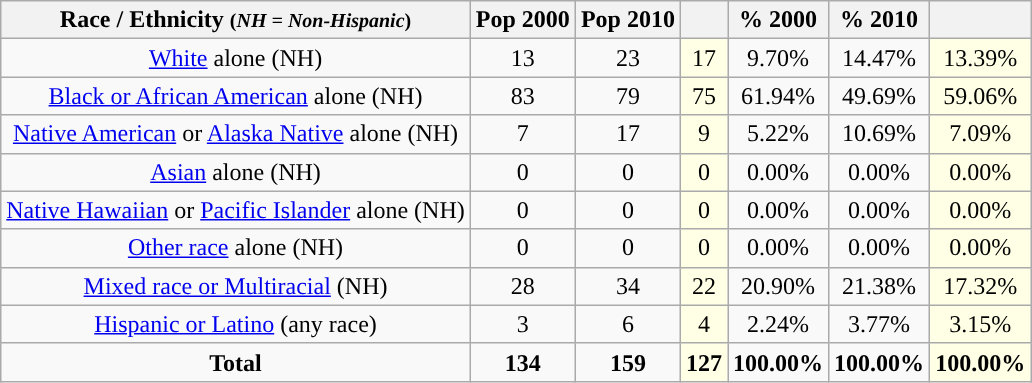<table class="wikitable" style="text-align:center;">
<tr>
<th>Race / Ethnicity <small>(<em>NH = Non-Hispanic</em>)</small></th>
<th>Pop 2000</th>
<th>Pop 2010</th>
<th></th>
<th>% 2000</th>
<th>% 2010</th>
<th></th>
</tr>
<tr>
<td><a href='#'>White</a> alone (NH)</td>
<td>13</td>
<td>23</td>
<td style='background: #ffffe6;'>17</td>
<td>9.70%</td>
<td>14.47%</td>
<td style='background: #ffffe6;'>13.39%</td>
</tr>
<tr>
<td><a href='#'>Black or African American</a> alone (NH)</td>
<td>83</td>
<td>79</td>
<td style='background: #ffffe6;'>75</td>
<td>61.94%</td>
<td>49.69%</td>
<td style='background: #ffffe6;'>59.06%</td>
</tr>
<tr>
<td><a href='#'>Native American</a> or <a href='#'>Alaska Native</a> alone (NH)</td>
<td>7</td>
<td>17</td>
<td style='background: #ffffe6;'>9</td>
<td>5.22%</td>
<td>10.69%</td>
<td style='background: #ffffe6;'>7.09%</td>
</tr>
<tr>
<td><a href='#'>Asian</a> alone (NH)</td>
<td>0</td>
<td>0</td>
<td style='background: #ffffe6;'>0</td>
<td>0.00%</td>
<td>0.00%</td>
<td style='background: #ffffe6;'>0.00%</td>
</tr>
<tr>
<td><a href='#'>Native Hawaiian</a> or <a href='#'>Pacific Islander</a> alone (NH)</td>
<td>0</td>
<td>0</td>
<td style='background: #ffffe6;'>0</td>
<td>0.00%</td>
<td>0.00%</td>
<td style='background: #ffffe6;'>0.00%</td>
</tr>
<tr>
<td><a href='#'>Other race</a> alone (NH)</td>
<td>0</td>
<td>0</td>
<td style='background: #ffffe6;'>0</td>
<td>0.00%</td>
<td>0.00%</td>
<td style='background: #ffffe6;'>0.00%</td>
</tr>
<tr>
<td><a href='#'>Mixed race or Multiracial</a> (NH)</td>
<td>28</td>
<td>34</td>
<td style='background: #ffffe6;'>22</td>
<td>20.90%</td>
<td>21.38%</td>
<td style='background: #ffffe6;'>17.32%</td>
</tr>
<tr>
<td><a href='#'>Hispanic or Latino</a> (any race)</td>
<td>3</td>
<td>6</td>
<td style='background: #ffffe6;'>4</td>
<td>2.24%</td>
<td>3.77%</td>
<td style='background: #ffffe6;'>3.15%</td>
</tr>
<tr>
<td><strong>Total</strong></td>
<td><strong>134</strong></td>
<td><strong>159</strong></td>
<td style='background: #ffffe6;'><strong>127</strong></td>
<td><strong>100.00%</strong></td>
<td><strong>100.00%</strong></td>
<td style='background: #ffffe6;'><strong>100.00%</strong></td>
</tr>
</table>
